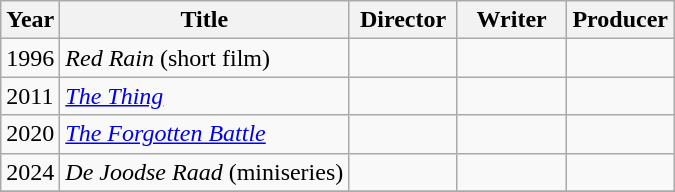<table class="wikitable">
<tr>
<th>Year</th>
<th>Title</th>
<th width=65>Director</th>
<th width=65>Writer</th>
<th width=65>Producer</th>
</tr>
<tr>
<td>1996</td>
<td><em>Red Rain</em> (short film)</td>
<td></td>
<td></td>
<td></td>
</tr>
<tr>
<td>2011</td>
<td><em><a href='#'>The Thing</a></em></td>
<td></td>
<td></td>
<td></td>
</tr>
<tr>
<td>2020</td>
<td><em><a href='#'>The Forgotten Battle</a></em></td>
<td></td>
<td></td>
<td></td>
</tr>
<tr>
<td>2024</td>
<td><em>De Joodse Raad</em> (miniseries)</td>
<td></td>
<td></td>
<td></td>
</tr>
<tr>
</tr>
</table>
